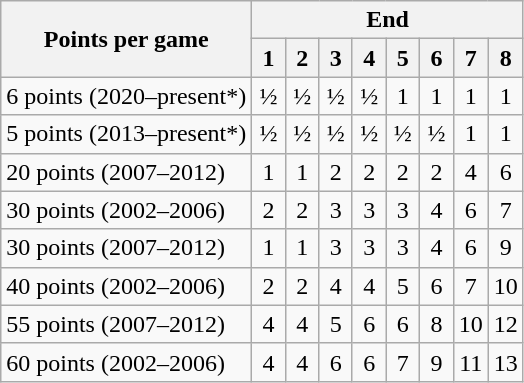<table class="wikitable" style="text-align:center;">
<tr>
<th rowspan=2>Points per game</th>
<th colspan=8>End</th>
</tr>
<tr>
<th width=15>1</th>
<th width=15>2</th>
<th width=15>3</th>
<th width=15>4</th>
<th width=15>5</th>
<th width=15>6</th>
<th width=15>7</th>
<th width=15>8</th>
</tr>
<tr>
<td align=left>6 points (2020–present*)</td>
<td>½</td>
<td>½</td>
<td>½</td>
<td>½</td>
<td>1</td>
<td>1</td>
<td>1</td>
<td>1</td>
</tr>
<tr>
<td align=left>5 points (2013–present*)</td>
<td>½</td>
<td>½</td>
<td>½</td>
<td>½</td>
<td>½</td>
<td>½</td>
<td>1</td>
<td>1</td>
</tr>
<tr>
<td align=left>20 points (2007–2012)</td>
<td>1</td>
<td>1</td>
<td>2</td>
<td>2</td>
<td>2</td>
<td>2</td>
<td>4</td>
<td>6</td>
</tr>
<tr>
<td align=left>30 points (2002–2006)</td>
<td>2</td>
<td>2</td>
<td>3</td>
<td>3</td>
<td>3</td>
<td>4</td>
<td>6</td>
<td>7</td>
</tr>
<tr>
<td align=left>30 points (2007–2012)</td>
<td>1</td>
<td>1</td>
<td>3</td>
<td>3</td>
<td>3</td>
<td>4</td>
<td>6</td>
<td>9</td>
</tr>
<tr>
<td align=left>40 points (2002–2006)</td>
<td>2</td>
<td>2</td>
<td>4</td>
<td>4</td>
<td>5</td>
<td>6</td>
<td>7</td>
<td>10</td>
</tr>
<tr>
<td align=left>55 points (2007–2012)</td>
<td>4</td>
<td>4</td>
<td>5</td>
<td>6</td>
<td>6</td>
<td>8</td>
<td>10</td>
<td>12</td>
</tr>
<tr>
<td align=left>60 points (2002–2006)</td>
<td>4</td>
<td>4</td>
<td>6</td>
<td>6</td>
<td>7</td>
<td>9</td>
<td>11</td>
<td>13</td>
</tr>
</table>
